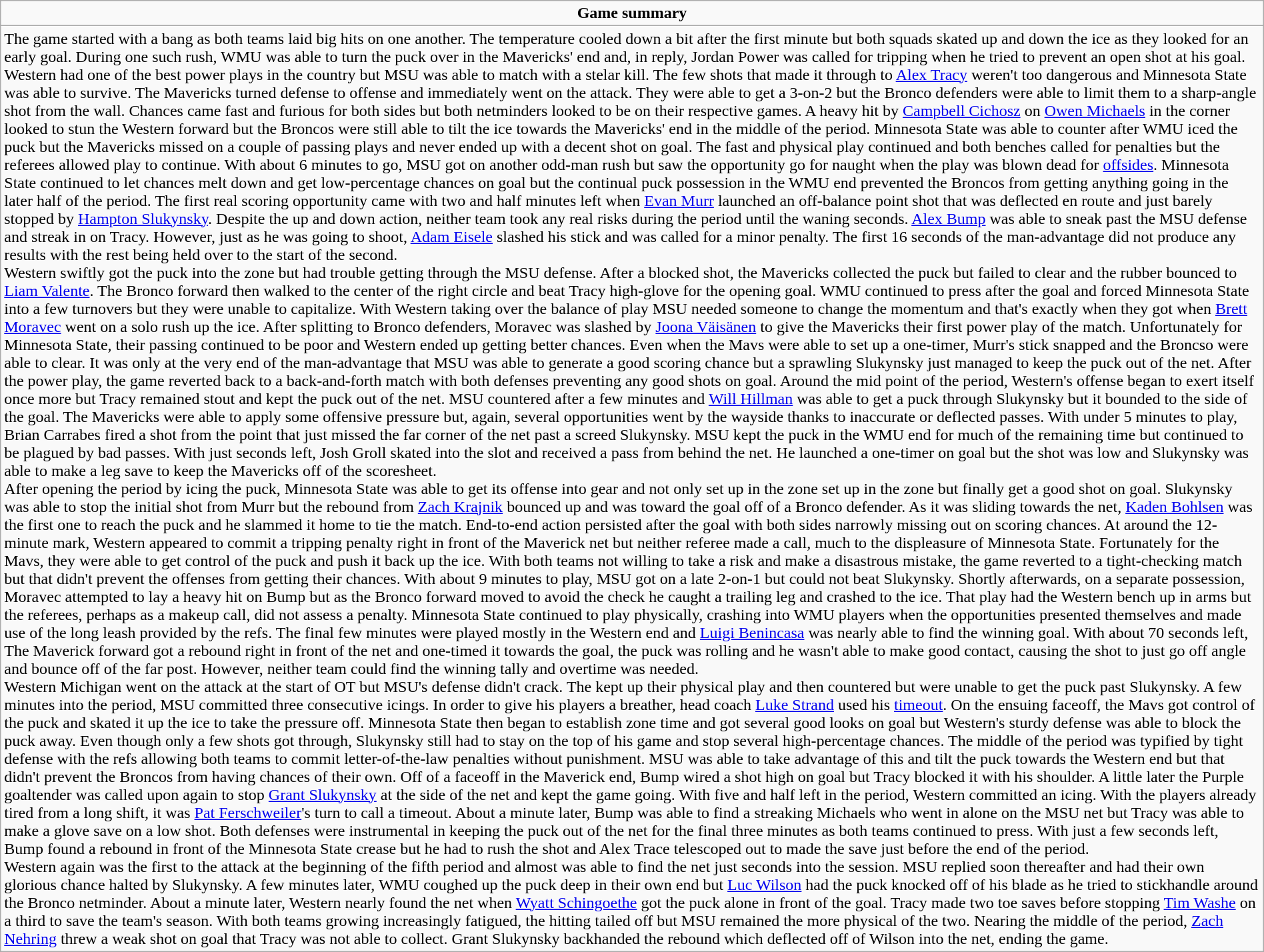<table role="presentation" class="wikitable mw-collapsible autocollapse" width=100%>
<tr>
<td align=center><strong>Game summary</strong></td>
</tr>
<tr>
<td>The game started with a bang as both teams laid big hits on one another. The temperature cooled down a bit after the first minute but both squads skated up and down the ice as they looked for an early goal. During one such rush, WMU was able to turn the puck over in the Mavericks' end and, in reply, Jordan Power was called for tripping when he tried to prevent an open shot at his goal. Western had one of the best power plays in the country but MSU was able to match with a stelar kill. The few shots that made it through to <a href='#'>Alex Tracy</a> weren't too dangerous and Minnesota State was able to survive. The Mavericks turned defense to offense and immediately went on the attack. They were able to get a 3-on-2 but the Bronco defenders were able to limit them to a sharp-angle shot from the wall. Chances came fast and furious for both sides but both netminders looked to be on their respective games. A heavy hit by <a href='#'>Campbell Cichosz</a> on <a href='#'>Owen Michaels</a> in the corner looked to stun the Western forward but the Broncos were still able to tilt the ice towards the Mavericks' end in the middle of the period. Minnesota State was able to counter after WMU iced the puck but the Mavericks missed on a couple of passing plays and never ended up with a decent shot on goal. The fast and physical play continued and both benches called for penalties but the referees allowed play to continue. With about 6 minutes to go, MSU got on another odd-man rush but saw the opportunity go for naught when the play was blown dead for <a href='#'>offsides</a>. Minnesota State continued to let chances melt down and get low-percentage chances on goal but the continual puck possession in the WMU end prevented the Broncos from getting anything going in the later half of the period. The first real scoring opportunity came with two and half minutes left when <a href='#'>Evan Murr</a> launched an off-balance point shot that was deflected en route and just barely stopped by <a href='#'>Hampton Slukynsky</a>. Despite the up and down action, neither team took any real risks during the period until the waning seconds. <a href='#'>Alex Bump</a> was able to sneak past the MSU defense and streak in on Tracy. However, just as he was going to shoot, <a href='#'>Adam Eisele</a> slashed his stick and was called for a minor penalty. The first 16 seconds of the man-advantage did not produce any results with the rest being held over to the start of the second.<br>Western swiftly got the puck into the zone but had trouble getting through the MSU defense. After a blocked shot, the Mavericks collected the puck but failed to clear and the rubber bounced to <a href='#'>Liam Valente</a>. The Bronco forward then walked to the center of the right circle and beat Tracy high-glove for the opening goal. WMU continued to press after the goal and forced Minnesota State into a few turnovers but they were unable to capitalize. With Western taking over the balance of play MSU needed someone to change the momentum and that's exactly when they got when <a href='#'>Brett Moravec</a> went on a solo rush up the ice. After splitting to Bronco defenders, Moravec was slashed by <a href='#'>Joona Väisänen</a> to give the Mavericks their first power play of the match. Unfortunately for Minnesota State, their passing continued to be poor and Western ended up getting better chances. Even when the Mavs were able to set up a one-timer, Murr's stick snapped and the Broncso were able to clear. It was only at the very end of the man-advantage that MSU was able to generate a good scoring chance but a sprawling Slukynsky just managed to keep the puck out of the net. After the power play, the game reverted back to a back-and-forth match with both defenses preventing any good shots on goal. Around the mid point of the period, Western's offense began to exert itself once more but Tracy remained stout and kept the puck out of the net. MSU countered after a few minutes and <a href='#'>Will Hillman</a> was able to get a puck through Slukynsky but it bounded to the side of the goal. The Mavericks were able to apply some offensive pressure but, again, several opportunities went by the wayside thanks to inaccurate or deflected passes. With under 5 minutes to play, Brian Carrabes fired a shot from the point that just missed the far corner of the net past a screed Slukynsky. MSU kept the puck in the WMU end for much of the remaining time but continued to be plagued by bad passes. With just seconds left, Josh Groll skated into the slot and received a pass from behind the net. He launched a one-timer on goal but the shot was low and Slukynsky was able to make a leg save to keep the Mavericks off of the scoresheet.<br>After opening the period by icing the puck, Minnesota State was able to get its offense into gear and not only set up in the zone set up in the zone but finally get a good shot on goal. Slukynsky was able to stop the initial shot from Murr but the rebound from <a href='#'>Zach Krajnik</a> bounced up and was toward the goal off of a Bronco defender. As it was sliding towards the net, <a href='#'>Kaden Bohlsen</a> was the first one to reach the puck and he slammed it home to tie the match. End-to-end action persisted after the goal with both sides narrowly missing out on scoring chances. At around the 12-minute mark, Western appeared to commit a tripping penalty right in front of the Maverick net but neither referee made a call, much to the displeasure of Minnesota State. Fortunately for the Mavs, they were able to get control of the puck and push it back up the ice. With both teams not willing to take a risk and make a disastrous mistake, the game reverted to a tight-checking match but that didn't prevent the offenses from getting their chances. With about 9 minutes to play, MSU got on a late 2-on-1 but could not beat Slukynsky. Shortly afterwards, on a separate possession, Moravec attempted to lay a heavy hit on Bump but as the Bronco forward moved to avoid the check he caught a trailing leg and crashed to the ice. That play had the Western bench up in arms but the referees, perhaps as a makeup call, did not assess a penalty. Minnesota State continued to play physically, crashing into WMU players when the opportunities presented themselves and made use of the long leash provided by the refs. The final few minutes were played mostly in the Western end and <a href='#'>Luigi Benincasa</a> was nearly able to find the winning goal. With about 70 seconds left, The Maverick forward got a rebound right in front of the net and one-timed it towards the goal, the puck was rolling and he wasn't able to make good contact, causing the shot to just go off angle and bounce off of the far post. However, neither team could find the winning tally and overtime was needed.<br>Western Michigan went on the attack at the start of OT but MSU's defense didn't crack. The kept up their physical play and then countered but were unable to get the puck past Slukynsky. A few minutes into the period, MSU committed three consecutive icings. In order to give his players a breather, head coach <a href='#'>Luke Strand</a> used his <a href='#'>timeout</a>. On the ensuing faceoff, the Mavs got control of the puck and skated it up the ice to take the pressure off. Minnesota State then began to establish zone time and got several good looks on goal but Western's sturdy defense was able to block the puck away. Even though only a few shots got through, Slukynsky still had to stay on the top of his game and stop several high-percentage chances. The middle of the period was typified by tight defense with the refs allowing both teams to commit letter-of-the-law penalties without punishment. MSU was able to take advantage of this and tilt the puck towards the Western end but that didn't prevent the Broncos from having chances of their own. Off of a faceoff in the Maverick end, Bump wired a shot high on goal but Tracy blocked it with his shoulder. A little later the Purple goaltender was called upon again to stop <a href='#'>Grant Slukynsky</a> at the side of the net and kept the game going. With five and half left in the period, Western committed an icing. With the players already tired from a long shift, it was <a href='#'>Pat Ferschweiler</a>'s turn to call a timeout. About a minute later, Bump was able to find a streaking Michaels who went in alone on the MSU net but Tracy was able to make a glove save on a low shot. Both defenses were instrumental in keeping the puck out of the net for the final three minutes as both teams continued to press. With just a few seconds left, Bump found a rebound in front of the Minnesota State crease but he had to rush the shot and Alex Trace telescoped out to made the save just before the end of the period.<br>Western again was the first to the attack at the beginning of the fifth period and almost was able to find the net just seconds into the session. MSU replied soon thereafter and had their own glorious chance halted by Slukynsky. A few minutes later, WMU coughed up the puck deep in their own end but <a href='#'>Luc Wilson</a> had the puck knocked off of his blade as he tried to stickhandle around the Bronco netminder. About a minute later, Western nearly found the net when <a href='#'>Wyatt Schingoethe</a> got the puck alone in front of the goal. Tracy made two toe saves before stopping <a href='#'>Tim Washe</a> on a third to save the team's season. With both teams growing increasingly fatigued, the hitting tailed off but MSU remained the more physical of the two. Nearing the middle of the period, <a href='#'>Zach Nehring</a> threw a weak shot on goal that Tracy was not able to collect. Grant Slukynsky backhanded the rebound which deflected off of Wilson into the net, ending the game.</td>
</tr>
</table>
